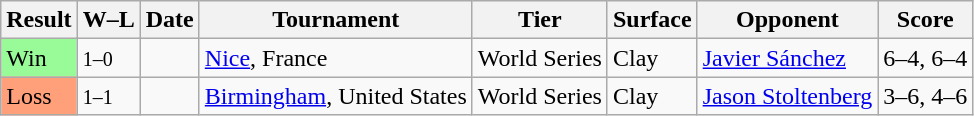<table class="sortable wikitable">
<tr>
<th>Result</th>
<th class="unsortable">W–L</th>
<th>Date</th>
<th>Tournament</th>
<th>Tier</th>
<th>Surface</th>
<th>Opponent</th>
<th class="unsortable">Score</th>
</tr>
<tr>
<td style="background:#98fb98;">Win</td>
<td><small>1–0</small></td>
<td><a href='#'></a></td>
<td><a href='#'>Nice</a>, France</td>
<td>World Series</td>
<td>Clay</td>
<td> <a href='#'>Javier Sánchez</a></td>
<td>6–4, 6–4</td>
</tr>
<tr>
<td style="background:#ffa07a;">Loss</td>
<td><small>1–1</small></td>
<td><a href='#'></a></td>
<td><a href='#'>Birmingham</a>, United States</td>
<td>World Series</td>
<td>Clay</td>
<td> <a href='#'>Jason Stoltenberg</a></td>
<td>3–6, 4–6</td>
</tr>
</table>
